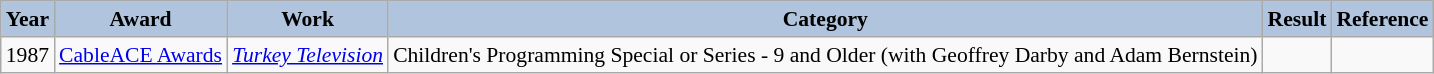<table class="wikitable" style="font-size:90%">
<tr style="text-align:center;">
<th style="background:#B0C4DE;">Year</th>
<th style="background:#B0C4DE;">Award</th>
<th style="background:#B0C4DE;">Work</th>
<th style="background:#B0C4DE;">Category</th>
<th style="background:#B0C4DE;">Result</th>
<th style="background:#B0C4DE;">Reference</th>
</tr>
<tr>
<td>1987</td>
<td><a href='#'>CableACE Awards</a></td>
<td><em><a href='#'>Turkey Television</a></em></td>
<td>Children's Programming Special or Series - 9 and Older (with Geoffrey Darby and Adam Bernstein)</td>
<td></td>
<td></td>
</tr>
</table>
